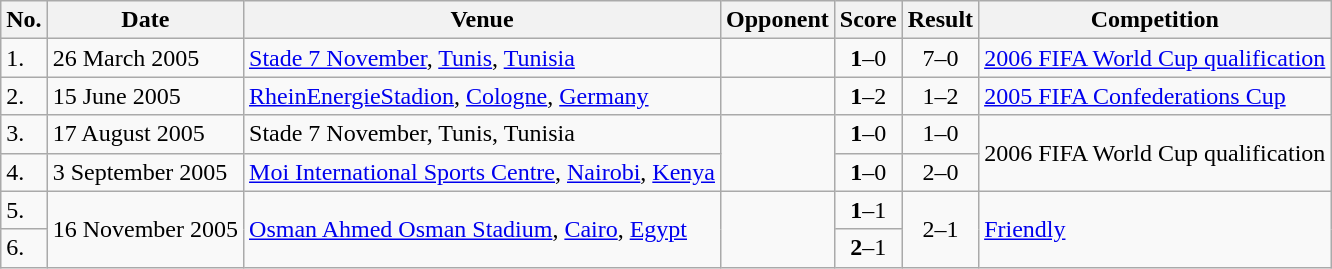<table class="wikitable">
<tr>
<th>No.</th>
<th>Date</th>
<th>Venue</th>
<th>Opponent</th>
<th>Score</th>
<th>Result</th>
<th>Competition</th>
</tr>
<tr>
<td>1.</td>
<td>26 March 2005</td>
<td><a href='#'>Stade 7 November</a>, <a href='#'>Tunis</a>, <a href='#'>Tunisia</a></td>
<td></td>
<td align=center><strong>1</strong>–0</td>
<td align=center>7–0</td>
<td><a href='#'>2006 FIFA World Cup qualification</a></td>
</tr>
<tr>
<td>2.</td>
<td>15 June 2005</td>
<td><a href='#'>RheinEnergieStadion</a>, <a href='#'>Cologne</a>, <a href='#'>Germany</a></td>
<td></td>
<td align=center><strong>1</strong>–2</td>
<td align=center>1–2</td>
<td><a href='#'>2005 FIFA Confederations Cup</a></td>
</tr>
<tr>
<td>3.</td>
<td>17 August 2005</td>
<td>Stade 7 November, Tunis, Tunisia</td>
<td rowspan=2></td>
<td align=center><strong>1</strong>–0</td>
<td align=center>1–0</td>
<td rowspan=2>2006 FIFA World Cup qualification</td>
</tr>
<tr>
<td>4.</td>
<td>3 September 2005</td>
<td><a href='#'>Moi International Sports Centre</a>, <a href='#'>Nairobi</a>, <a href='#'>Kenya</a></td>
<td align=center><strong>1</strong>–0</td>
<td align=center>2–0</td>
</tr>
<tr>
<td>5.</td>
<td rowspan=2>16 November 2005</td>
<td rowspan=2><a href='#'>Osman Ahmed Osman Stadium</a>, <a href='#'>Cairo</a>, <a href='#'>Egypt</a></td>
<td rowspan=2></td>
<td align=center><strong>1</strong>–1</td>
<td rowspan=2 align=center>2–1</td>
<td rowspan=2><a href='#'>Friendly</a></td>
</tr>
<tr>
<td>6.</td>
<td align=center><strong>2</strong>–1</td>
</tr>
</table>
